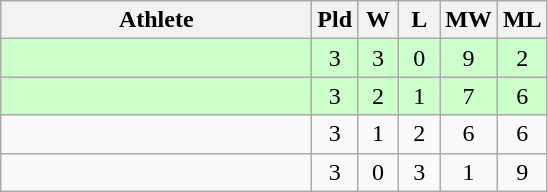<table class="wikitable" style="text-align:center">
<tr>
<th width=200>Athlete</th>
<th width=20>Pld</th>
<th width=20>W</th>
<th width=20>L</th>
<th width=20>MW</th>
<th width=20>ML</th>
</tr>
<tr bgcolor="ccffcc">
<td style="text-align:left"></td>
<td>3</td>
<td>3</td>
<td>0</td>
<td>9</td>
<td>2</td>
</tr>
<tr bgcolor="ccffcc">
<td style="text-align:left"></td>
<td>3</td>
<td>2</td>
<td>1</td>
<td>7</td>
<td>6</td>
</tr>
<tr>
<td style="text-align:left"></td>
<td>3</td>
<td>1</td>
<td>2</td>
<td>6</td>
<td>6</td>
</tr>
<tr>
<td style="text-align:left"></td>
<td>3</td>
<td>0</td>
<td>3</td>
<td>1</td>
<td>9</td>
</tr>
</table>
